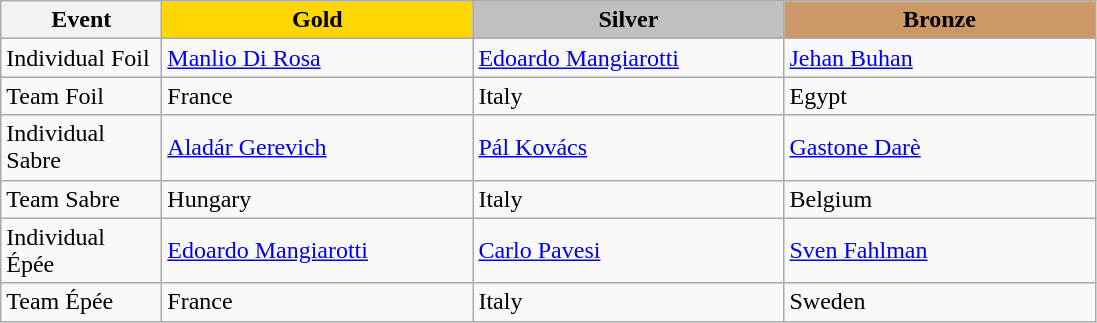<table class="wikitable">
<tr>
<th width="100">Event</th>
<th style="background-color:gold;" width="200"> Gold</th>
<th style="background-color:silver;" width="200"> Silver</th>
<th style="background-color:#CC9966;" width="200"> Bronze</th>
</tr>
<tr>
<td>Individual Foil</td>
<td> <a href='#'>Manlio Di Rosa</a></td>
<td> <a href='#'>Edoardo Mangiarotti</a></td>
<td> <a href='#'>Jehan Buhan</a></td>
</tr>
<tr>
<td>Team Foil</td>
<td> France</td>
<td> Italy</td>
<td> Egypt</td>
</tr>
<tr>
<td>Individual Sabre</td>
<td> <a href='#'>Aladár Gerevich</a></td>
<td> <a href='#'>Pál Kovács</a></td>
<td> <a href='#'>Gastone Darè</a></td>
</tr>
<tr>
<td>Team Sabre</td>
<td> Hungary</td>
<td> Italy</td>
<td> Belgium</td>
</tr>
<tr>
<td>Individual Épée</td>
<td> <a href='#'>Edoardo Mangiarotti</a></td>
<td> <a href='#'>Carlo Pavesi</a></td>
<td> <a href='#'>Sven Fahlman</a></td>
</tr>
<tr>
<td>Team Épée</td>
<td> France</td>
<td> Italy</td>
<td> Sweden</td>
</tr>
</table>
